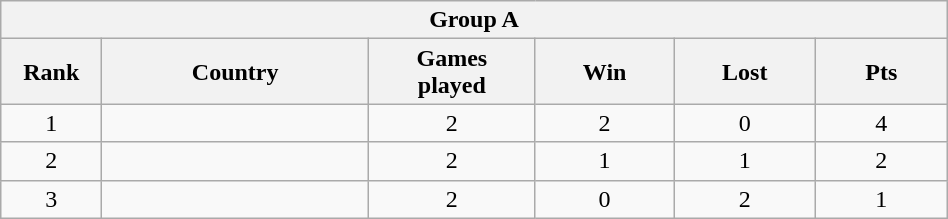<table class="wikitable" style= "text-align: center; Width:50%">
<tr>
<th colspan= 6>Group A</th>
</tr>
<tr>
<th width=2%>Rank</th>
<th width=10%>Country</th>
<th width=5%>Games <br> played</th>
<th width=5%>Win</th>
<th width=5%>Lost</th>
<th width=5%>Pts</th>
</tr>
<tr>
<td>1</td>
<td style= "text-align: left"></td>
<td>2</td>
<td>2</td>
<td>0</td>
<td>4</td>
</tr>
<tr>
<td>2</td>
<td style= "text-align: left"></td>
<td>2</td>
<td>1</td>
<td>1</td>
<td>2</td>
</tr>
<tr>
<td>3</td>
<td style= "text-align: left"></td>
<td>2</td>
<td>0</td>
<td>2</td>
<td>1</td>
</tr>
</table>
